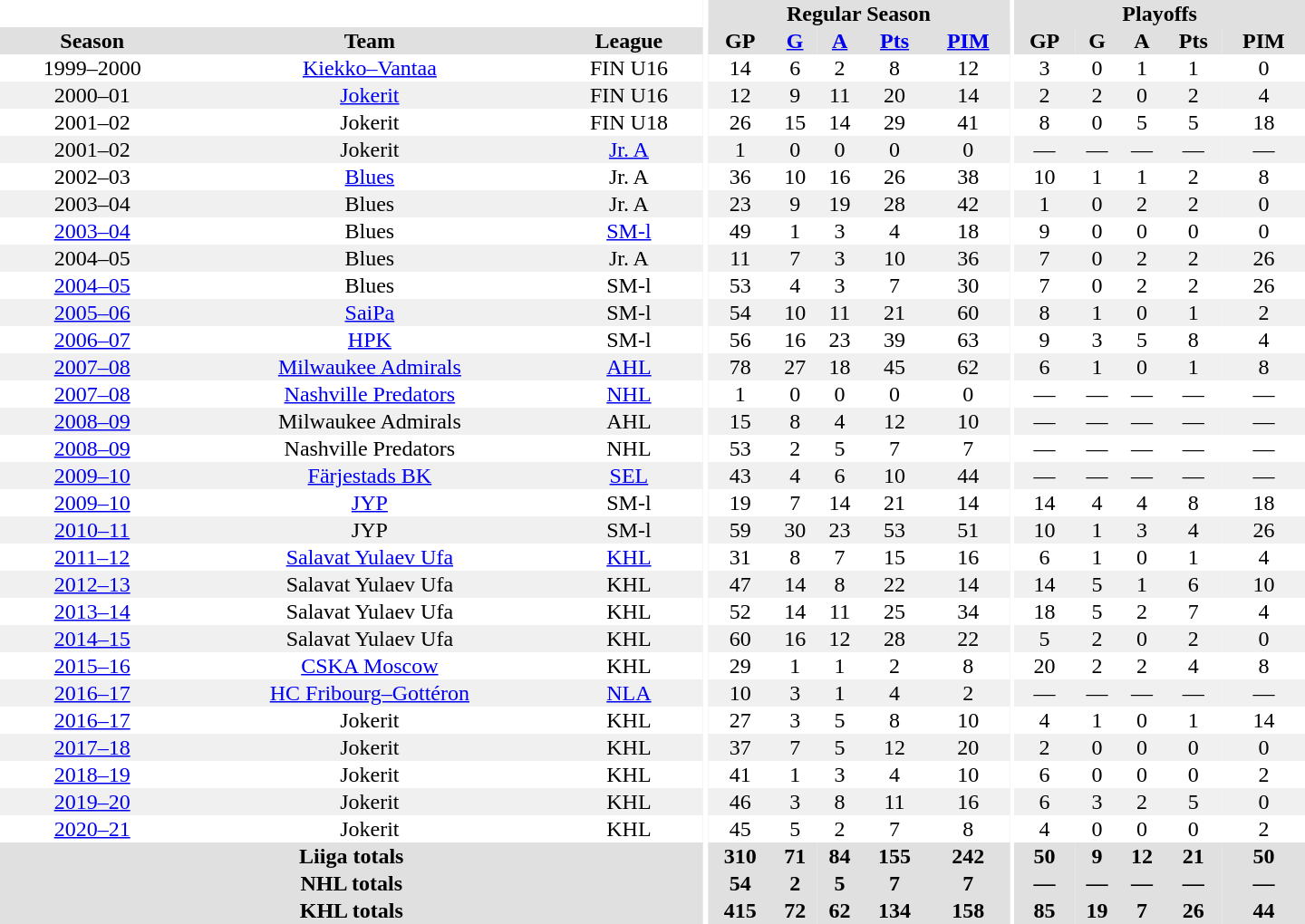<table border="0" cellpadding="1" cellspacing="0" style="text-align:center; width:60em">
<tr bgcolor="#e0e0e0">
<th colspan="3"  bgcolor="#ffffff"></th>
<th rowspan="99" bgcolor="#ffffff"></th>
<th colspan="5">Regular Season</th>
<th rowspan="99" bgcolor="#ffffff"></th>
<th colspan="5">Playoffs</th>
</tr>
<tr bgcolor="#e0e0e0">
<th>Season</th>
<th>Team</th>
<th>League</th>
<th>GP</th>
<th><a href='#'>G</a></th>
<th><a href='#'>A</a></th>
<th><a href='#'>Pts</a></th>
<th><a href='#'>PIM</a></th>
<th>GP</th>
<th>G</th>
<th>A</th>
<th>Pts</th>
<th>PIM</th>
</tr>
<tr>
<td>1999–2000</td>
<td><a href='#'>Kiekko–Vantaa</a></td>
<td>FIN U16</td>
<td>14</td>
<td>6</td>
<td>2</td>
<td>8</td>
<td>12</td>
<td>3</td>
<td>0</td>
<td>1</td>
<td>1</td>
<td>0</td>
</tr>
<tr bgcolor="#f0f0f0">
<td>2000–01</td>
<td><a href='#'>Jokerit</a></td>
<td>FIN U16</td>
<td>12</td>
<td>9</td>
<td>11</td>
<td>20</td>
<td>14</td>
<td>2</td>
<td>2</td>
<td>0</td>
<td>2</td>
<td>4</td>
</tr>
<tr>
<td>2001–02</td>
<td>Jokerit</td>
<td>FIN U18</td>
<td>26</td>
<td>15</td>
<td>14</td>
<td>29</td>
<td>41</td>
<td>8</td>
<td>0</td>
<td>5</td>
<td>5</td>
<td>18</td>
</tr>
<tr bgcolor="#f0f0f0">
<td>2001–02</td>
<td>Jokerit</td>
<td><a href='#'>Jr. A</a></td>
<td>1</td>
<td>0</td>
<td>0</td>
<td>0</td>
<td>0</td>
<td>—</td>
<td>—</td>
<td>—</td>
<td>—</td>
<td>—</td>
</tr>
<tr>
<td>2002–03</td>
<td><a href='#'>Blues</a></td>
<td>Jr. A</td>
<td>36</td>
<td>10</td>
<td>16</td>
<td>26</td>
<td>38</td>
<td>10</td>
<td>1</td>
<td>1</td>
<td>2</td>
<td>8</td>
</tr>
<tr bgcolor="#f0f0f0">
<td>2003–04</td>
<td>Blues</td>
<td>Jr. A</td>
<td>23</td>
<td>9</td>
<td>19</td>
<td>28</td>
<td>42</td>
<td>1</td>
<td>0</td>
<td>2</td>
<td>2</td>
<td>0</td>
</tr>
<tr>
<td><a href='#'>2003–04</a></td>
<td>Blues</td>
<td><a href='#'>SM-l</a></td>
<td>49</td>
<td>1</td>
<td>3</td>
<td>4</td>
<td>18</td>
<td>9</td>
<td>0</td>
<td>0</td>
<td>0</td>
<td>0</td>
</tr>
<tr bgcolor="#f0f0f0">
<td>2004–05</td>
<td>Blues</td>
<td>Jr. A</td>
<td>11</td>
<td>7</td>
<td>3</td>
<td>10</td>
<td>36</td>
<td>7</td>
<td>0</td>
<td>2</td>
<td>2</td>
<td>26</td>
</tr>
<tr>
<td><a href='#'>2004–05</a></td>
<td>Blues</td>
<td>SM-l</td>
<td>53</td>
<td>4</td>
<td>3</td>
<td>7</td>
<td>30</td>
<td>7</td>
<td>0</td>
<td>2</td>
<td>2</td>
<td>26</td>
</tr>
<tr bgcolor="#f0f0f0">
<td><a href='#'>2005–06</a></td>
<td><a href='#'>SaiPa</a></td>
<td>SM-l</td>
<td>54</td>
<td>10</td>
<td>11</td>
<td>21</td>
<td>60</td>
<td>8</td>
<td>1</td>
<td>0</td>
<td>1</td>
<td>2</td>
</tr>
<tr>
<td><a href='#'>2006–07</a></td>
<td><a href='#'>HPK</a></td>
<td>SM-l</td>
<td>56</td>
<td>16</td>
<td>23</td>
<td>39</td>
<td>63</td>
<td>9</td>
<td>3</td>
<td>5</td>
<td>8</td>
<td>4</td>
</tr>
<tr bgcolor="#f0f0f0">
<td><a href='#'>2007–08</a></td>
<td><a href='#'>Milwaukee Admirals</a></td>
<td><a href='#'>AHL</a></td>
<td>78</td>
<td>27</td>
<td>18</td>
<td>45</td>
<td>62</td>
<td>6</td>
<td>1</td>
<td>0</td>
<td>1</td>
<td>8</td>
</tr>
<tr>
<td><a href='#'>2007–08</a></td>
<td><a href='#'>Nashville Predators</a></td>
<td><a href='#'>NHL</a></td>
<td>1</td>
<td>0</td>
<td>0</td>
<td>0</td>
<td>0</td>
<td>—</td>
<td>—</td>
<td>—</td>
<td>—</td>
<td>—</td>
</tr>
<tr bgcolor="#f0f0f0">
<td><a href='#'>2008–09</a></td>
<td>Milwaukee Admirals</td>
<td>AHL</td>
<td>15</td>
<td>8</td>
<td>4</td>
<td>12</td>
<td>10</td>
<td>—</td>
<td>—</td>
<td>—</td>
<td>—</td>
<td>—</td>
</tr>
<tr>
<td><a href='#'>2008–09</a></td>
<td>Nashville Predators</td>
<td>NHL</td>
<td>53</td>
<td>2</td>
<td>5</td>
<td>7</td>
<td>7</td>
<td>—</td>
<td>—</td>
<td>—</td>
<td>—</td>
<td>—</td>
</tr>
<tr bgcolor="#f0f0f0">
<td><a href='#'>2009–10</a></td>
<td><a href='#'>Färjestads BK</a></td>
<td><a href='#'>SEL</a></td>
<td>43</td>
<td>4</td>
<td>6</td>
<td>10</td>
<td>44</td>
<td>—</td>
<td>—</td>
<td>—</td>
<td>—</td>
<td>—</td>
</tr>
<tr>
<td><a href='#'>2009–10</a></td>
<td><a href='#'>JYP</a></td>
<td>SM-l</td>
<td>19</td>
<td>7</td>
<td>14</td>
<td>21</td>
<td>14</td>
<td>14</td>
<td>4</td>
<td>4</td>
<td>8</td>
<td>18</td>
</tr>
<tr bgcolor="#f0f0f0">
<td><a href='#'>2010–11</a></td>
<td>JYP</td>
<td>SM-l</td>
<td>59</td>
<td>30</td>
<td>23</td>
<td>53</td>
<td>51</td>
<td>10</td>
<td>1</td>
<td>3</td>
<td>4</td>
<td>26</td>
</tr>
<tr>
<td><a href='#'>2011–12</a></td>
<td><a href='#'>Salavat Yulaev Ufa</a></td>
<td><a href='#'>KHL</a></td>
<td>31</td>
<td>8</td>
<td>7</td>
<td>15</td>
<td>16</td>
<td>6</td>
<td>1</td>
<td>0</td>
<td>1</td>
<td>4</td>
</tr>
<tr bgcolor="#f0f0f0">
<td><a href='#'>2012–13</a></td>
<td>Salavat Yulaev Ufa</td>
<td>KHL</td>
<td>47</td>
<td>14</td>
<td>8</td>
<td>22</td>
<td>14</td>
<td>14</td>
<td>5</td>
<td>1</td>
<td>6</td>
<td>10</td>
</tr>
<tr>
<td><a href='#'>2013–14</a></td>
<td>Salavat Yulaev Ufa</td>
<td>KHL</td>
<td>52</td>
<td>14</td>
<td>11</td>
<td>25</td>
<td>34</td>
<td>18</td>
<td>5</td>
<td>2</td>
<td>7</td>
<td>4</td>
</tr>
<tr bgcolor="#f0f0f0">
<td><a href='#'>2014–15</a></td>
<td>Salavat Yulaev Ufa</td>
<td>KHL</td>
<td>60</td>
<td>16</td>
<td>12</td>
<td>28</td>
<td>22</td>
<td>5</td>
<td>2</td>
<td>0</td>
<td>2</td>
<td>0</td>
</tr>
<tr>
<td><a href='#'>2015–16</a></td>
<td><a href='#'>CSKA Moscow</a></td>
<td>KHL</td>
<td>29</td>
<td>1</td>
<td>1</td>
<td>2</td>
<td>8</td>
<td>20</td>
<td>2</td>
<td>2</td>
<td>4</td>
<td>8</td>
</tr>
<tr bgcolor="#f0f0f0">
<td><a href='#'>2016–17</a></td>
<td><a href='#'>HC Fribourg–Gottéron</a></td>
<td><a href='#'>NLA</a></td>
<td>10</td>
<td>3</td>
<td>1</td>
<td>4</td>
<td>2</td>
<td>—</td>
<td>—</td>
<td>—</td>
<td>—</td>
<td>—</td>
</tr>
<tr>
<td><a href='#'>2016–17</a></td>
<td>Jokerit</td>
<td>KHL</td>
<td>27</td>
<td>3</td>
<td>5</td>
<td>8</td>
<td>10</td>
<td>4</td>
<td>1</td>
<td>0</td>
<td>1</td>
<td>14</td>
</tr>
<tr bgcolor="#f0f0f0">
<td><a href='#'>2017–18</a></td>
<td>Jokerit</td>
<td>KHL</td>
<td>37</td>
<td>7</td>
<td>5</td>
<td>12</td>
<td>20</td>
<td>2</td>
<td>0</td>
<td>0</td>
<td>0</td>
<td>0</td>
</tr>
<tr>
<td><a href='#'>2018–19</a></td>
<td>Jokerit</td>
<td>KHL</td>
<td>41</td>
<td>1</td>
<td>3</td>
<td>4</td>
<td>10</td>
<td>6</td>
<td>0</td>
<td>0</td>
<td>0</td>
<td>2</td>
</tr>
<tr bgcolor="#f0f0f0">
<td><a href='#'>2019–20</a></td>
<td>Jokerit</td>
<td>KHL</td>
<td>46</td>
<td>3</td>
<td>8</td>
<td>11</td>
<td>16</td>
<td>6</td>
<td>3</td>
<td>2</td>
<td>5</td>
<td>0</td>
</tr>
<tr>
<td><a href='#'>2020–21</a></td>
<td>Jokerit</td>
<td>KHL</td>
<td>45</td>
<td>5</td>
<td>2</td>
<td>7</td>
<td>8</td>
<td>4</td>
<td>0</td>
<td>0</td>
<td>0</td>
<td>2</td>
</tr>
<tr bgcolor="#e0e0e0">
<th colspan="3">Liiga totals</th>
<th>310</th>
<th>71</th>
<th>84</th>
<th>155</th>
<th>242</th>
<th>50</th>
<th>9</th>
<th>12</th>
<th>21</th>
<th>50</th>
</tr>
<tr bgcolor="#e0e0e0">
<th colspan="3">NHL totals</th>
<th>54</th>
<th>2</th>
<th>5</th>
<th>7</th>
<th>7</th>
<th>—</th>
<th>—</th>
<th>—</th>
<th>—</th>
<th>—</th>
</tr>
<tr bgcolor="#e0e0e0">
<th colspan="3">KHL totals</th>
<th>415</th>
<th>72</th>
<th>62</th>
<th>134</th>
<th>158</th>
<th>85</th>
<th>19</th>
<th>7</th>
<th>26</th>
<th>44</th>
</tr>
</table>
